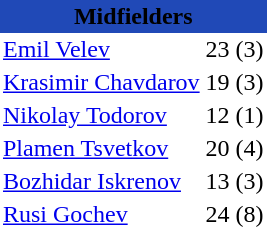<table class="toccolours" border="0" cellpadding="2" cellspacing="0" align="left" style="margin:0.5em;">
<tr>
<th colspan="4" align="center" bgcolor="#2049B7"><span>Midfielders</span></th>
</tr>
<tr>
<td> <a href='#'>Emil Velev</a></td>
<td>23</td>
<td>(3)</td>
</tr>
<tr>
<td> <a href='#'>Krasimir Chavdarov</a></td>
<td>19</td>
<td>(3)</td>
</tr>
<tr>
<td> <a href='#'>Nikolay Todorov</a></td>
<td>12</td>
<td>(1)</td>
</tr>
<tr>
<td> <a href='#'>Plamen Tsvetkov</a></td>
<td>20</td>
<td>(4)</td>
</tr>
<tr>
<td> <a href='#'>Bozhidar Iskrenov</a></td>
<td>13</td>
<td>(3)</td>
</tr>
<tr>
<td> <a href='#'>Rusi Gochev</a></td>
<td>24</td>
<td>(8)</td>
</tr>
<tr>
</tr>
</table>
